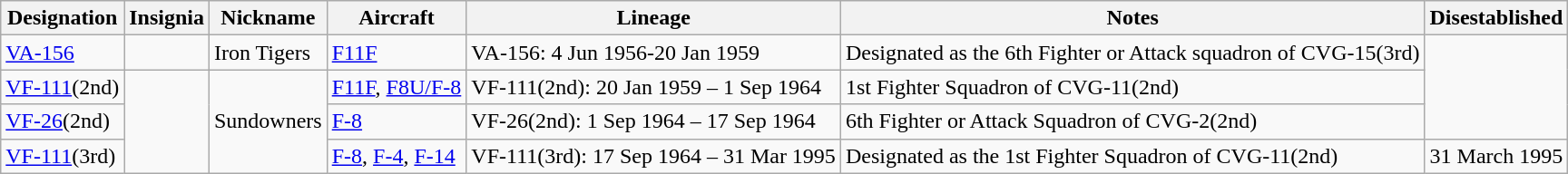<table class="wikitable">
<tr>
<th>Designation</th>
<th>Insignia</th>
<th>Nickname</th>
<th>Aircraft</th>
<th>Lineage</th>
<th>Notes</th>
<th>Disestablished</th>
</tr>
<tr>
<td><a href='#'>VA-156</a></td>
<td></td>
<td>Iron Tigers</td>
<td><a href='#'>F11F</a></td>
<td>VA-156: 4 Jun 1956-20 Jan 1959</td>
<td>Designated as the 6th Fighter or Attack squadron of CVG-15(3rd)</td>
</tr>
<tr>
<td><a href='#'>VF-111</a>(2nd)</td>
<td Rowspan="3"></td>
<td Rowspan="3">Sundowners</td>
<td><a href='#'>F11F</a>, <a href='#'>F8U/F-8</a></td>
<td>VF-111(2nd): 20 Jan 1959 – 1 Sep 1964</td>
<td>1st Fighter Squadron of CVG-11(2nd)</td>
</tr>
<tr>
<td><a href='#'>VF-26</a>(2nd)</td>
<td><a href='#'>F-8</a></td>
<td>VF-26(2nd): 1 Sep 1964 – 17 Sep 1964</td>
<td>6th Fighter or Attack Squadron of CVG-2(2nd)</td>
</tr>
<tr>
<td><a href='#'>VF-111</a>(3rd)</td>
<td><a href='#'>F-8</a>, <a href='#'>F-4</a>, <a href='#'>F-14</a></td>
<td style="white-space: nowrap;">VF-111(3rd): 17 Sep 1964 – 31 Mar 1995</td>
<td>Designated as the 1st Fighter Squadron of CVG-11(2nd)</td>
<td>31 March 1995</td>
</tr>
</table>
